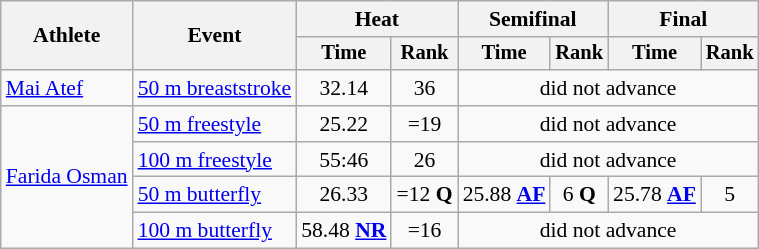<table class=wikitable style="font-size:90%">
<tr>
<th rowspan=2>Athlete</th>
<th rowspan=2>Event</th>
<th colspan="2">Heat</th>
<th colspan="2">Semifinal</th>
<th colspan="2">Final</th>
</tr>
<tr style="font-size:95%">
<th>Time</th>
<th>Rank</th>
<th>Time</th>
<th>Rank</th>
<th>Time</th>
<th>Rank</th>
</tr>
<tr align=center>
<td align=left><a href='#'>Mai Atef</a></td>
<td align=left><a href='#'>50 m breaststroke</a></td>
<td>32.14</td>
<td>36</td>
<td colspan=4>did not advance</td>
</tr>
<tr align=center>
<td align=left rowspan=4><a href='#'>Farida Osman</a></td>
<td align=left><a href='#'>50 m freestyle</a></td>
<td>25.22</td>
<td>=19</td>
<td colspan=4>did not advance</td>
</tr>
<tr align=center>
<td align=left><a href='#'>100 m freestyle</a></td>
<td>55:46</td>
<td>26</td>
<td colspan=4>did not advance</td>
</tr>
<tr align=center>
<td align=left><a href='#'>50 m butterfly</a></td>
<td>26.33</td>
<td>=12 <strong>Q</strong></td>
<td>25.88 <strong><a href='#'>AF</a></strong></td>
<td>6 <strong>Q</strong></td>
<td>25.78 <strong><a href='#'>AF</a></strong></td>
<td>5</td>
</tr>
<tr align=center>
<td align=left><a href='#'>100 m butterfly</a></td>
<td>58.48 <strong><a href='#'>NR</a></strong></td>
<td>=16</td>
<td colspan=4>did not advance</td>
</tr>
</table>
